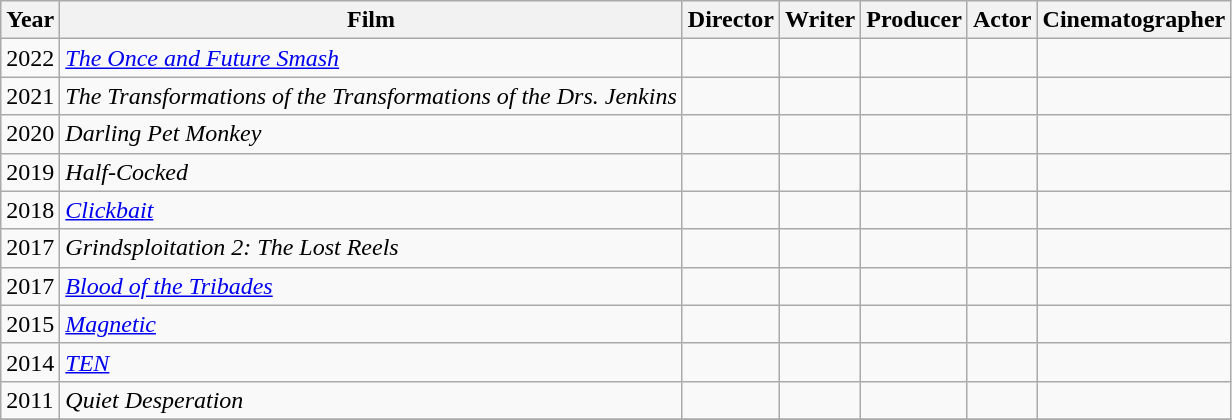<table class="wikitable">
<tr>
<th>Year</th>
<th>Film</th>
<th>Director</th>
<th>Writer</th>
<th>Producer</th>
<th>Actor</th>
<th>Cinematographer</th>
</tr>
<tr>
<td>2022</td>
<td><em><a href='#'>The Once and Future Smash</a></em></td>
<td></td>
<td></td>
<td></td>
<td></td>
<td></td>
</tr>
<tr>
<td>2021</td>
<td><em>The Transformations of the Transformations of the Drs. Jenkins</em></td>
<td></td>
<td></td>
<td></td>
<td></td>
<td></td>
</tr>
<tr>
<td>2020</td>
<td><em>Darling Pet Monkey</em></td>
<td></td>
<td></td>
<td></td>
<td></td>
<td></td>
</tr>
<tr>
<td>2019</td>
<td><em>Half-Cocked</em></td>
<td></td>
<td></td>
<td></td>
<td></td>
<td></td>
</tr>
<tr>
<td>2018</td>
<td><em><a href='#'>Clickbait</a></em></td>
<td></td>
<td></td>
<td></td>
<td></td>
<td></td>
</tr>
<tr>
<td>2017</td>
<td><em>Grindsploitation 2: The Lost Reels</em></td>
<td></td>
<td></td>
<td></td>
<td></td>
<td></td>
</tr>
<tr>
<td>2017</td>
<td><em><a href='#'>Blood of the Tribades</a></em></td>
<td></td>
<td></td>
<td></td>
<td></td>
<td></td>
</tr>
<tr>
<td>2015</td>
<td><em><a href='#'>Magnetic</a></em></td>
<td></td>
<td></td>
<td></td>
<td></td>
<td></td>
</tr>
<tr>
<td>2014</td>
<td><em><a href='#'>TEN</a></em></td>
<td></td>
<td></td>
<td></td>
<td></td>
<td></td>
</tr>
<tr>
<td>2011</td>
<td><em>Quiet Desperation</em></td>
<td></td>
<td></td>
<td></td>
<td></td>
<td></td>
</tr>
<tr>
</tr>
</table>
